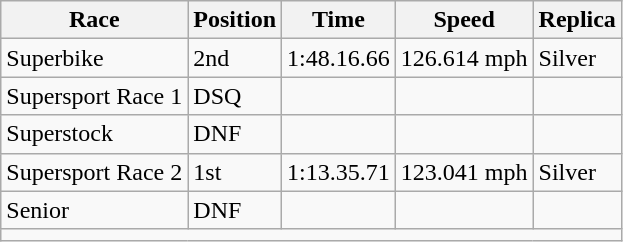<table class="wikitable">
<tr>
<th>Race</th>
<th>Position</th>
<th>Time</th>
<th>Speed</th>
<th>Replica</th>
</tr>
<tr>
<td>Superbike</td>
<td>2nd</td>
<td>1:48.16.66</td>
<td>126.614 mph</td>
<td>Silver</td>
</tr>
<tr>
<td>Supersport Race 1</td>
<td>DSQ</td>
<td></td>
<td></td>
<td></td>
</tr>
<tr>
<td>Superstock</td>
<td>DNF</td>
<td></td>
<td></td>
<td></td>
</tr>
<tr>
<td>Supersport Race 2</td>
<td>1st</td>
<td>1:13.35.71</td>
<td>123.041 mph</td>
<td>Silver</td>
</tr>
<tr>
<td>Senior</td>
<td>DNF</td>
<td></td>
<td></td>
<td></td>
</tr>
<tr>
<td colspan=5></td>
</tr>
</table>
